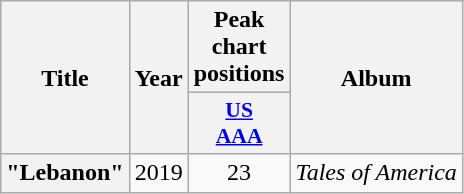<table class="wikitable plainrowheaders" style="text-align:center">
<tr>
<th rowspan="2">Title</th>
<th rowspan="2">Year</th>
<th>Peak chart positions</th>
<th rowspan="2">Album</th>
</tr>
<tr>
<th scope="col" style="width:2.5em;font-size:90%;"><a href='#'>US<br>AAA</a><br></th>
</tr>
<tr>
<th scope="row">"Lebanon"</th>
<td>2019</td>
<td>23</td>
<td><em>Tales of America</em></td>
</tr>
</table>
